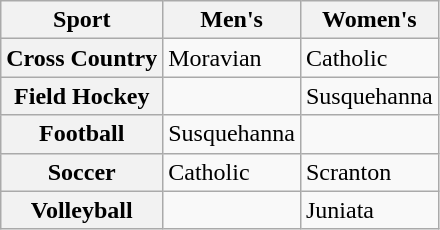<table class="wikitable">
<tr>
<th>Sport</th>
<th>Men's</th>
<th>Women's</th>
</tr>
<tr>
<th>Cross Country</th>
<td>Moravian</td>
<td>Catholic</td>
</tr>
<tr>
<th>Field Hockey</th>
<td></td>
<td>Susquehanna</td>
</tr>
<tr>
<th>Football</th>
<td>Susquehanna</td>
<td></td>
</tr>
<tr>
<th>Soccer</th>
<td>Catholic</td>
<td>Scranton</td>
</tr>
<tr>
<th>Volleyball</th>
<td></td>
<td>Juniata</td>
</tr>
</table>
